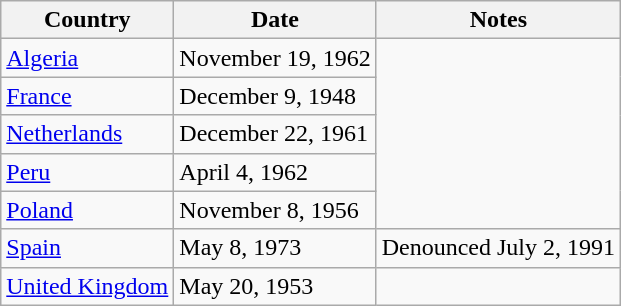<table class="wikitable">
<tr>
<th>Country</th>
<th>Date</th>
<th>Notes</th>
</tr>
<tr>
<td><a href='#'>Algeria</a></td>
<td>November 19, 1962</td>
</tr>
<tr>
<td><a href='#'>France</a></td>
<td>December 9, 1948</td>
</tr>
<tr>
<td><a href='#'>Netherlands</a></td>
<td>December 22, 1961</td>
</tr>
<tr>
<td><a href='#'>Peru</a></td>
<td>April 4, 1962</td>
</tr>
<tr>
<td><a href='#'>Poland</a></td>
<td>November 8, 1956</td>
</tr>
<tr>
<td><a href='#'>Spain</a></td>
<td>May 8, 1973</td>
<td>Denounced July 2, 1991</td>
</tr>
<tr>
<td><a href='#'>United Kingdom</a></td>
<td>May 20, 1953</td>
</tr>
</table>
